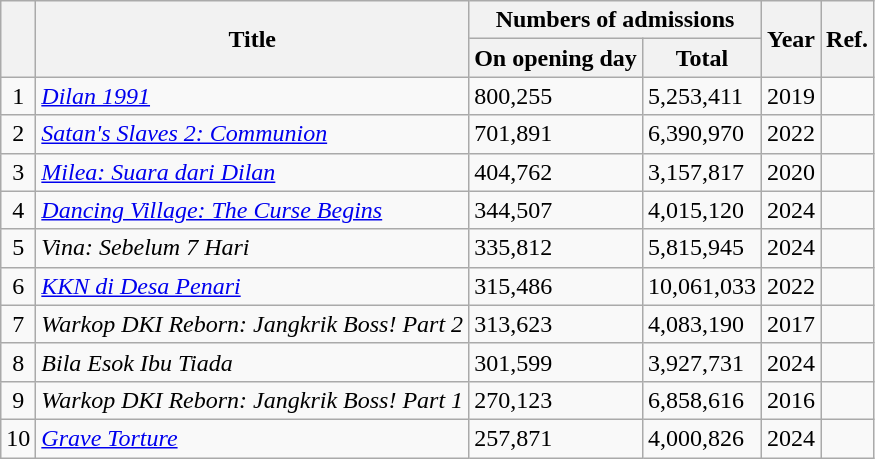<table class="wikitable sortable col3right col4right">
<tr>
<th rowspan=2></th>
<th rowspan=2>Title</th>
<th colspan=2>Numbers of admissions</th>
<th rowspan=2>Year</th>
<th rowspan=2>Ref.</th>
</tr>
<tr>
<th>On opening day</th>
<th>Total</th>
</tr>
<tr>
<td align="center">1</td>
<td><em><a href='#'>Dilan 1991</a></em></td>
<td>800,255</td>
<td>5,253,411</td>
<td>2019</td>
<td></td>
</tr>
<tr>
<td align="center">2</td>
<td><em><a href='#'>Satan's Slaves 2: Communion</a></em></td>
<td>701,891</td>
<td>6,390,970</td>
<td>2022</td>
<td></td>
</tr>
<tr>
<td align="center">3</td>
<td><em><a href='#'>Milea: Suara dari Dilan</a></em></td>
<td>404,762</td>
<td>3,157,817</td>
<td>2020</td>
<td></td>
</tr>
<tr>
<td align="center">4</td>
<td><em><a href='#'>Dancing Village: The Curse Begins</a></em></td>
<td>344,507</td>
<td>4,015,120</td>
<td>2024</td>
<td></td>
</tr>
<tr>
<td align="center">5</td>
<td><em>Vina: Sebelum 7 Hari</em></td>
<td>335,812</td>
<td>5,815,945</td>
<td>2024</td>
<td></td>
</tr>
<tr>
<td align="center">6</td>
<td><em><a href='#'>KKN di Desa Penari</a></em></td>
<td>315,486</td>
<td>10,061,033</td>
<td>2022</td>
<td></td>
</tr>
<tr>
<td align="center">7</td>
<td><em>Warkop DKI Reborn: Jangkrik Boss! Part 2</em></td>
<td>313,623</td>
<td>4,083,190</td>
<td>2017</td>
<td></td>
</tr>
<tr>
<td align="center">8</td>
<td><em>Bila Esok Ibu Tiada</em></td>
<td>301,599</td>
<td>3,927,731</td>
<td>2024</td>
</tr>
<tr>
<td align="center">9</td>
<td><em>Warkop DKI Reborn: Jangkrik Boss! Part 1</em></td>
<td>270,123</td>
<td>6,858,616</td>
<td>2016</td>
<td></td>
</tr>
<tr>
<td align="center">10</td>
<td><em><a href='#'>Grave Torture</a></em></td>
<td>257,871</td>
<td>4,000,826</td>
<td>2024</td>
<td></td>
</tr>
</table>
